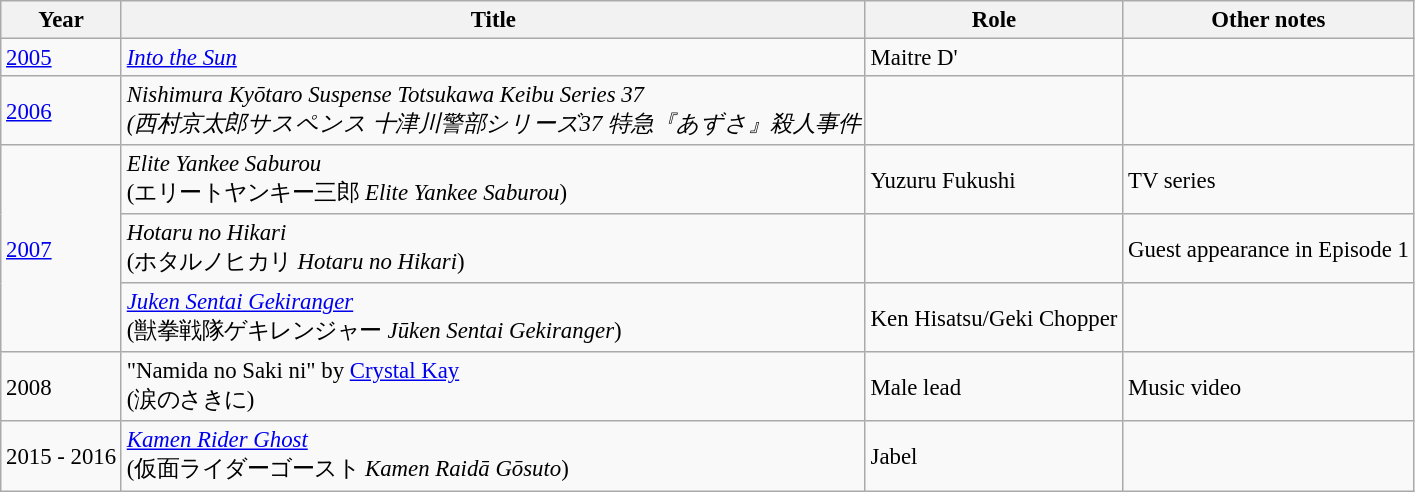<table class="wikitable" style="font-size: 95%;">
<tr>
<th>Year</th>
<th>Title</th>
<th>Role</th>
<th>Other notes</th>
</tr>
<tr>
<td rowspan="1"><a href='#'>2005</a></td>
<td><em><a href='#'>Into the Sun</a></em></td>
<td>Maitre D'</td>
<td></td>
</tr>
<tr>
<td rowspan="1"><a href='#'>2006</a></td>
<td><em>Nishimura Kyōtaro Suspense Totsukawa Keibu Series 37</em><br><em>(西村京太郎サスペンス 十津川警部シリーズ37 特急『あずさ』殺人事件</em></td>
<td></td>
<td></td>
</tr>
<tr>
<td rowspan="3"><a href='#'>2007</a></td>
<td><em>Elite Yankee Saburou</em><br>(エリートヤンキー三郎 <em>Elite Yankee Saburou</em>)</td>
<td>Yuzuru Fukushi</td>
<td>TV series</td>
</tr>
<tr>
<td><em>Hotaru no Hikari</em><br>(ホタルノヒカリ <em>Hotaru no Hikari</em>)</td>
<td></td>
<td>Guest appearance in Episode 1</td>
</tr>
<tr>
<td><em><a href='#'>Juken Sentai Gekiranger</a></em><br>(獣拳戦隊ゲキレンジャー <em>Jūken Sentai Gekiranger</em>)</td>
<td>Ken Hisatsu/Geki Chopper</td>
<td></td>
</tr>
<tr>
<td>2008</td>
<td>"Namida no Saki ni" by <a href='#'>Crystal Kay</a><br> (涙のさきに)</td>
<td>Male lead</td>
<td>Music video</td>
</tr>
<tr>
<td>2015 - 2016</td>
<td><em><a href='#'>Kamen Rider Ghost</a></em><br>(仮面ライダーゴースト <em>Kamen Raidā Gōsuto</em>)</td>
<td>Jabel</td>
<td></td>
</tr>
</table>
